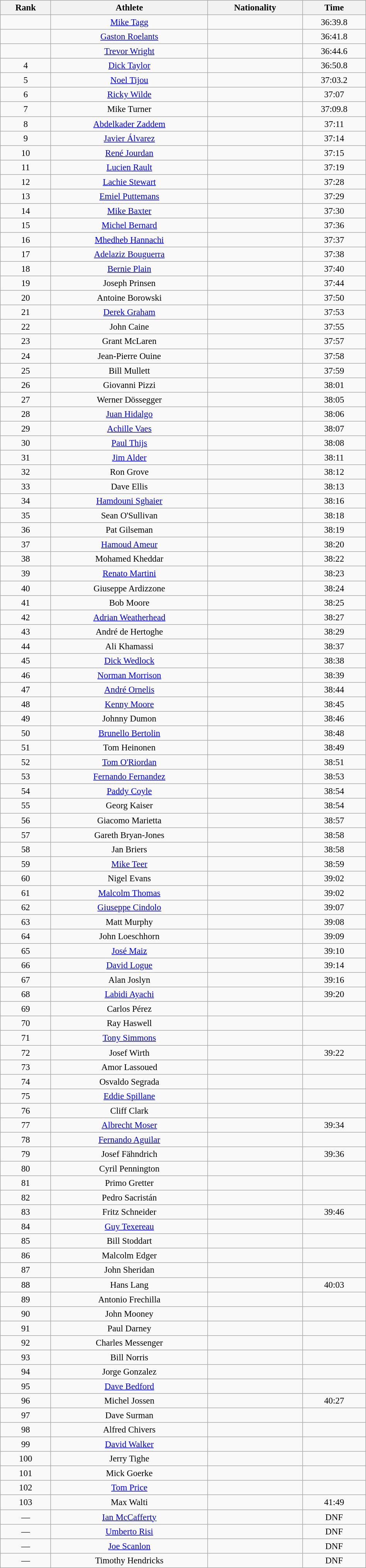<table class="wikitable sortable" style=" text-align:center; font-size:95%;" width="50%">
<tr>
<th>Rank</th>
<th>Athlete</th>
<th>Nationality</th>
<th>Time</th>
</tr>
<tr>
<td align=center></td>
<td><a href='#'>Mike Tagg</a></td>
<td></td>
<td>36:39.8</td>
</tr>
<tr>
<td align=center></td>
<td><a href='#'>Gaston Roelants</a></td>
<td></td>
<td>36:41.8</td>
</tr>
<tr>
<td align=center></td>
<td><a href='#'>Trevor Wright</a></td>
<td></td>
<td>36:44.6</td>
</tr>
<tr>
<td align=center>4</td>
<td><a href='#'>Dick Taylor</a></td>
<td></td>
<td>36:50.8</td>
</tr>
<tr>
<td align=center>5</td>
<td><a href='#'>Noel Tijou</a></td>
<td></td>
<td>37:03.2</td>
</tr>
<tr>
<td align=center>6</td>
<td><a href='#'>Ricky Wilde</a></td>
<td></td>
<td>37:07</td>
</tr>
<tr>
<td align=center>7</td>
<td>Mike Turner</td>
<td></td>
<td>37:09.8</td>
</tr>
<tr>
<td align=center>8</td>
<td><a href='#'>Abdelkader Zaddem</a></td>
<td></td>
<td>37:11</td>
</tr>
<tr>
<td align=center>9</td>
<td><a href='#'>Javier Álvarez</a></td>
<td></td>
<td>37:14</td>
</tr>
<tr>
<td align=center>10</td>
<td><a href='#'>René Jourdan</a></td>
<td></td>
<td>37:15</td>
</tr>
<tr>
<td align=center>11</td>
<td><a href='#'>Lucien Rault</a></td>
<td></td>
<td>37:19</td>
</tr>
<tr>
<td align=center>12</td>
<td><a href='#'>Lachie Stewart</a></td>
<td></td>
<td>37:28</td>
</tr>
<tr>
<td align=center>13</td>
<td><a href='#'>Emiel Puttemans</a></td>
<td></td>
<td>37:29</td>
</tr>
<tr>
<td align=center>14</td>
<td><a href='#'>Mike Baxter</a></td>
<td></td>
<td>37:30</td>
</tr>
<tr>
<td align=center>15</td>
<td><a href='#'>Michel Bernard</a></td>
<td></td>
<td>37:36</td>
</tr>
<tr>
<td align=center>16</td>
<td><a href='#'>Mhedheb Hannachi</a></td>
<td></td>
<td>37:37</td>
</tr>
<tr>
<td align=center>17</td>
<td><a href='#'>Adelaziz Bouguerra</a></td>
<td></td>
<td>37:38</td>
</tr>
<tr>
<td align=center>18</td>
<td><a href='#'>Bernie Plain</a></td>
<td></td>
<td>37:40</td>
</tr>
<tr>
<td align=center>19</td>
<td>Joseph Prinsen</td>
<td></td>
<td>37:44</td>
</tr>
<tr>
<td align=center>20</td>
<td>Antoine Borowski</td>
<td></td>
<td>37:50</td>
</tr>
<tr>
<td align=center>21</td>
<td><a href='#'>Derek Graham</a></td>
<td></td>
<td>37:53</td>
</tr>
<tr>
<td align=center>22</td>
<td>John Caine</td>
<td></td>
<td>37:55</td>
</tr>
<tr>
<td align=center>23</td>
<td>Grant McLaren</td>
<td></td>
<td>37:57</td>
</tr>
<tr>
<td align=center>24</td>
<td>Jean-Pierre Ouine</td>
<td></td>
<td>37:58</td>
</tr>
<tr>
<td align=center>25</td>
<td>Bill Mullett</td>
<td></td>
<td>37:59</td>
</tr>
<tr>
<td align=center>26</td>
<td>Giovanni Pizzi</td>
<td></td>
<td>38:01</td>
</tr>
<tr>
<td align=center>27</td>
<td>Werner Dössegger</td>
<td></td>
<td>38:05</td>
</tr>
<tr>
<td align=center>28</td>
<td><a href='#'>Juan Hidalgo</a></td>
<td></td>
<td>38:06</td>
</tr>
<tr>
<td align=center>29</td>
<td><a href='#'>Achille Vaes</a></td>
<td></td>
<td>38:07</td>
</tr>
<tr>
<td align=center>30</td>
<td><a href='#'>Paul Thijs</a></td>
<td></td>
<td>38:08</td>
</tr>
<tr>
<td align=center>31</td>
<td><a href='#'>Jim Alder</a></td>
<td></td>
<td>38:11</td>
</tr>
<tr>
<td align=center>32</td>
<td>Ron Grove</td>
<td></td>
<td>38:12</td>
</tr>
<tr>
<td align=center>33</td>
<td>Dave Ellis</td>
<td></td>
<td>38:13</td>
</tr>
<tr>
<td align=center>34</td>
<td><a href='#'>Hamdouni Sghaier</a></td>
<td></td>
<td>38:16</td>
</tr>
<tr>
<td align=center>35</td>
<td>Sean O'Sullivan</td>
<td></td>
<td>38:18</td>
</tr>
<tr>
<td align=center>36</td>
<td>Pat Gilseman</td>
<td></td>
<td>38:19</td>
</tr>
<tr>
<td align=center>37</td>
<td><a href='#'>Hamoud Ameur</a></td>
<td></td>
<td>38:20</td>
</tr>
<tr>
<td align=center>38</td>
<td>Mohamed Kheddar</td>
<td></td>
<td>38:22</td>
</tr>
<tr>
<td align=center>39</td>
<td><a href='#'>Renato Martini</a></td>
<td></td>
<td>38:23</td>
</tr>
<tr>
<td align=center>40</td>
<td>Giuseppe Ardizzone</td>
<td></td>
<td>38:24</td>
</tr>
<tr>
<td align=center>41</td>
<td>Bob Moore</td>
<td></td>
<td>38:25</td>
</tr>
<tr>
<td align=center>42</td>
<td><a href='#'>Adrian Weatherhead</a></td>
<td></td>
<td>38:27</td>
</tr>
<tr>
<td align=center>43</td>
<td>André de Hertoghe</td>
<td></td>
<td>38:29</td>
</tr>
<tr>
<td align=center>44</td>
<td>Ali Khamassi</td>
<td></td>
<td>38:37</td>
</tr>
<tr>
<td align=center>45</td>
<td><a href='#'>Dick Wedlock</a></td>
<td></td>
<td>38:38</td>
</tr>
<tr>
<td align=center>46</td>
<td><a href='#'>Norman Morrison</a></td>
<td></td>
<td>38:39</td>
</tr>
<tr>
<td align=center>47</td>
<td><a href='#'>André Ornelis</a></td>
<td></td>
<td>38:44</td>
</tr>
<tr>
<td align=center>48</td>
<td><a href='#'>Kenny Moore</a></td>
<td></td>
<td>38:45</td>
</tr>
<tr>
<td align=center>49</td>
<td>Johnny Dumon</td>
<td></td>
<td>38:46</td>
</tr>
<tr>
<td align=center>50</td>
<td><a href='#'>Brunello Bertolin</a></td>
<td></td>
<td>38:48</td>
</tr>
<tr>
<td align=center>51</td>
<td>Tom Heinonen</td>
<td></td>
<td>38:49</td>
</tr>
<tr>
<td align=center>52</td>
<td><a href='#'>Tom O'Riordan</a></td>
<td></td>
<td>38:51</td>
</tr>
<tr>
<td align=center>53</td>
<td><a href='#'>Fernando Fernandez</a></td>
<td></td>
<td>38:53</td>
</tr>
<tr>
<td align=center>54</td>
<td><a href='#'>Paddy Coyle</a></td>
<td></td>
<td>38:54</td>
</tr>
<tr>
<td align=center>55</td>
<td>Georg Kaiser</td>
<td></td>
<td>38:54</td>
</tr>
<tr>
<td align=center>56</td>
<td>Giacomo Marietta</td>
<td></td>
<td>38:57</td>
</tr>
<tr>
<td align=center>57</td>
<td>Gareth Bryan-Jones</td>
<td></td>
<td>38:58</td>
</tr>
<tr>
<td align=center>58</td>
<td>Jan Briers</td>
<td></td>
<td>38:58</td>
</tr>
<tr>
<td align=center>59</td>
<td><a href='#'>Mike Teer</a></td>
<td></td>
<td>38:59</td>
</tr>
<tr>
<td align=center>60</td>
<td>Nigel Evans</td>
<td></td>
<td>39:02</td>
</tr>
<tr>
<td align=center>61</td>
<td><a href='#'>Malcolm Thomas</a></td>
<td></td>
<td>39:02</td>
</tr>
<tr>
<td align=center>62</td>
<td><a href='#'>Giuseppe Cindolo</a></td>
<td></td>
<td>39:07</td>
</tr>
<tr>
<td align=center>63</td>
<td>Matt Murphy</td>
<td></td>
<td>39:08</td>
</tr>
<tr>
<td align=center>64</td>
<td>John Loeschhorn</td>
<td></td>
<td>39:09</td>
</tr>
<tr>
<td align=center>65</td>
<td><a href='#'>José Maiz</a></td>
<td></td>
<td>39:10</td>
</tr>
<tr>
<td align=center>66</td>
<td><a href='#'>David Logue</a></td>
<td></td>
<td>39:14</td>
</tr>
<tr>
<td align=center>67</td>
<td>Alan Joslyn</td>
<td></td>
<td>39:16</td>
</tr>
<tr>
<td align=center>68</td>
<td><a href='#'>Labidi Ayachi</a></td>
<td></td>
<td>39:20</td>
</tr>
<tr>
<td align=center>69</td>
<td>Carlos Pérez</td>
<td></td>
<td></td>
</tr>
<tr>
<td align=center>70</td>
<td>Ray Haswell</td>
<td></td>
<td></td>
</tr>
<tr>
<td align=center>71</td>
<td><a href='#'>Tony Simmons</a></td>
<td></td>
<td></td>
</tr>
<tr>
<td align=center>72</td>
<td>Josef Wirth</td>
<td></td>
<td>39:22</td>
</tr>
<tr>
<td align=center>73</td>
<td>Amor Lassoued</td>
<td></td>
<td></td>
</tr>
<tr>
<td align=center>74</td>
<td>Osvaldo Segrada</td>
<td></td>
<td></td>
</tr>
<tr>
<td align=center>75</td>
<td><a href='#'>Eddie Spillane</a></td>
<td></td>
<td></td>
</tr>
<tr>
<td align=center>76</td>
<td>Cliff Clark</td>
<td></td>
<td></td>
</tr>
<tr>
<td align=center>77</td>
<td><a href='#'>Albrecht Moser</a></td>
<td></td>
<td>39:34</td>
</tr>
<tr>
<td align=center>78</td>
<td><a href='#'>Fernando Aguilar</a></td>
<td></td>
<td></td>
</tr>
<tr>
<td align=center>79</td>
<td>Josef Fähndrich</td>
<td></td>
<td>39:36</td>
</tr>
<tr>
<td align=center>80</td>
<td>Cyril Pennington</td>
<td></td>
<td></td>
</tr>
<tr>
<td align=center>81</td>
<td>Primo Gretter</td>
<td></td>
<td></td>
</tr>
<tr>
<td align=center>82</td>
<td>Pedro Sacristán</td>
<td></td>
<td></td>
</tr>
<tr>
<td align=center>83</td>
<td>Fritz Schneider</td>
<td></td>
<td>39:46</td>
</tr>
<tr>
<td align=center>84</td>
<td><a href='#'>Guy Texereau</a></td>
<td></td>
<td></td>
</tr>
<tr>
<td align=center>85</td>
<td>Bill Stoddart</td>
<td></td>
<td></td>
</tr>
<tr>
<td align=center>86</td>
<td>Malcolm Edger</td>
<td></td>
<td></td>
</tr>
<tr>
<td align=center>87</td>
<td>John Sheridan</td>
<td></td>
<td></td>
</tr>
<tr>
<td align=center>88</td>
<td>Hans Lang</td>
<td></td>
<td>40:03</td>
</tr>
<tr>
<td align=center>89</td>
<td>Antonio Frechilla</td>
<td></td>
<td></td>
</tr>
<tr>
<td align=center>90</td>
<td>John Mooney</td>
<td></td>
<td></td>
</tr>
<tr>
<td align=center>91</td>
<td>Paul Darney</td>
<td></td>
<td></td>
</tr>
<tr>
<td align=center>92</td>
<td>Charles Messenger</td>
<td></td>
<td></td>
</tr>
<tr>
<td align=center>93</td>
<td>Bill Norris</td>
<td></td>
<td></td>
</tr>
<tr>
<td align=center>94</td>
<td>Jorge Gonzalez</td>
<td></td>
<td></td>
</tr>
<tr>
<td align=center>95</td>
<td><a href='#'>Dave Bedford</a></td>
<td></td>
<td></td>
</tr>
<tr>
<td align=center>96</td>
<td>Michel Jossen</td>
<td></td>
<td>40:27</td>
</tr>
<tr>
<td align=center>97</td>
<td>Dave Surman</td>
<td></td>
<td></td>
</tr>
<tr>
<td align=center>98</td>
<td>Alfred Chivers</td>
<td></td>
<td></td>
</tr>
<tr>
<td align=center>99</td>
<td><a href='#'>David Walker</a></td>
<td></td>
<td></td>
</tr>
<tr>
<td align=center>100</td>
<td>Jerry Tighe</td>
<td></td>
<td></td>
</tr>
<tr>
<td align=center>101</td>
<td>Mick Goerke</td>
<td></td>
<td></td>
</tr>
<tr>
<td align=center>102</td>
<td><a href='#'>Tom Price</a></td>
<td></td>
<td></td>
</tr>
<tr>
<td align=center>103</td>
<td>Max Walti</td>
<td></td>
<td>41:49</td>
</tr>
<tr>
<td align=center>—</td>
<td><a href='#'>Ian McCafferty</a></td>
<td></td>
<td>DNF</td>
</tr>
<tr>
<td align=center>—</td>
<td><a href='#'>Umberto Risi</a></td>
<td></td>
<td>DNF</td>
</tr>
<tr>
<td align=center>—</td>
<td><a href='#'>Joe Scanlon</a></td>
<td></td>
<td>DNF</td>
</tr>
<tr>
<td align=center>—</td>
<td>Timothy Hendricks</td>
<td></td>
<td>DNF</td>
</tr>
</table>
